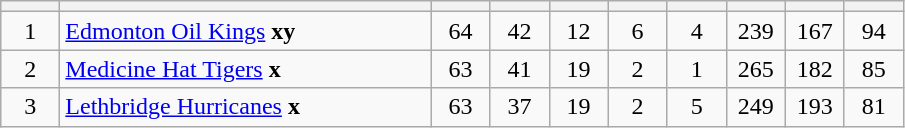<table class="wikitable sortable">
<tr>
<th style="width:2em"></th>
<th style="width:15em;" class="unsortable"></th>
<th style="width:2em;"></th>
<th style="width:2em;"></th>
<th style="width:2em;"></th>
<th style="width:2em;"></th>
<th style="width:2em;"></th>
<th style="width:2em;"></th>
<th style="width:2em;"></th>
<th style="width:2em;"></th>
</tr>
<tr style="font-weight: ; text-align: center;">
<td>1</td>
<td style="text-align:left;"><a href='#'>Edmonton Oil Kings</a> <strong>xy</strong></td>
<td>64</td>
<td>42</td>
<td>12</td>
<td>6</td>
<td>4</td>
<td>239</td>
<td>167</td>
<td>94</td>
</tr>
<tr style="text-align: center;">
<td>2</td>
<td style="text-align:left;"><a href='#'>Medicine Hat Tigers</a> <strong>x</strong></td>
<td>63</td>
<td>41</td>
<td>19</td>
<td>2</td>
<td>1</td>
<td>265</td>
<td>182</td>
<td>85</td>
</tr>
<tr style="text-align: center;">
<td>3</td>
<td style="text-align:left;"><a href='#'>Lethbridge Hurricanes</a> <strong>x</strong></td>
<td>63</td>
<td>37</td>
<td>19</td>
<td>2</td>
<td>5</td>
<td>249</td>
<td>193</td>
<td>81</td>
</tr>
</table>
